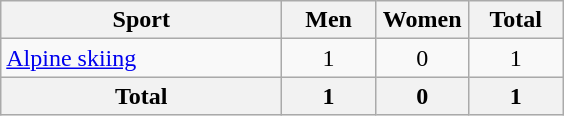<table class="wikitable sortable" style="text-align:center;">
<tr>
<th width=180>Sport</th>
<th width=55>Men</th>
<th width=55>Women</th>
<th width=55>Total</th>
</tr>
<tr>
<td align=left><a href='#'>Alpine skiing</a></td>
<td>1</td>
<td>0</td>
<td>1</td>
</tr>
<tr>
<th>Total</th>
<th>1</th>
<th>0</th>
<th>1</th>
</tr>
</table>
